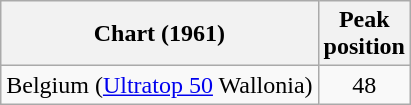<table class="wikitable">
<tr>
<th align="left">Chart (1961)</th>
<th align="center">Peak<br>position</th>
</tr>
<tr>
<td align="left">Belgium (<a href='#'>Ultratop 50</a> Wallonia)</td>
<td align="center">48</td>
</tr>
</table>
